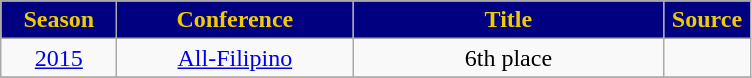<table class="wikitable">
<tr>
<th width=70px style="background:navy; color:#EFCC00">Season</th>
<th width=150px style="background:navy; color:#EFCC00">Conference</th>
<th width=200px style="background:navy; color:#EFCC00">Title</th>
<th width=50px style="background:navy; color:#EFCC00">Source</th>
</tr>
<tr align="center">
<td><a href='#'>2015</a></td>
<td><a href='#'>All-Filipino</a></td>
<td>6th place</td>
<td></td>
</tr>
<tr>
</tr>
</table>
